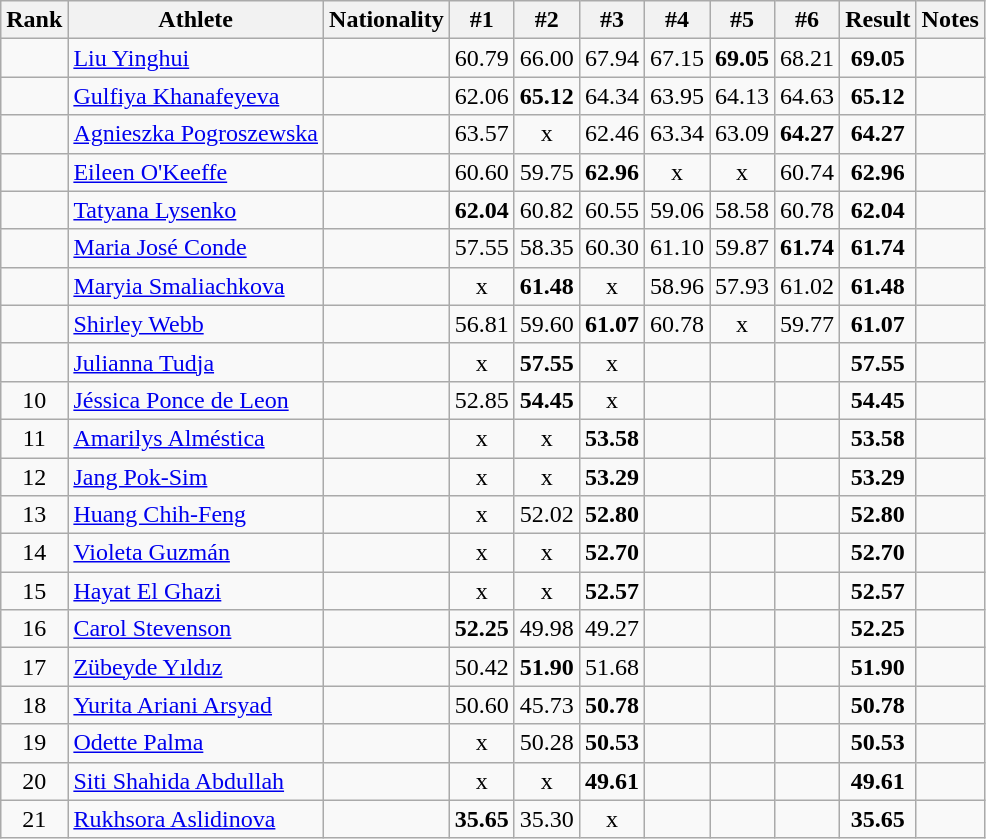<table class="wikitable sortable" style="text-align:center">
<tr>
<th>Rank</th>
<th>Athlete</th>
<th>Nationality</th>
<th>#1</th>
<th>#2</th>
<th>#3</th>
<th>#4</th>
<th>#5</th>
<th>#6</th>
<th>Result</th>
<th>Notes</th>
</tr>
<tr>
<td></td>
<td align=left><a href='#'>Liu Yinghui</a></td>
<td align=left></td>
<td>60.79</td>
<td>66.00</td>
<td>67.94</td>
<td>67.15</td>
<td><strong>69.05</strong></td>
<td>68.21</td>
<td><strong>69.05</strong></td>
<td></td>
</tr>
<tr>
<td></td>
<td align=left><a href='#'>Gulfiya Khanafeyeva</a></td>
<td align=left></td>
<td>62.06</td>
<td><strong>65.12</strong></td>
<td>64.34</td>
<td>63.95</td>
<td>64.13</td>
<td>64.63</td>
<td><strong>65.12</strong></td>
<td></td>
</tr>
<tr>
<td></td>
<td align=left><a href='#'>Agnieszka Pogroszewska</a></td>
<td align=left></td>
<td>63.57</td>
<td>x</td>
<td>62.46</td>
<td>63.34</td>
<td>63.09</td>
<td><strong>64.27</strong></td>
<td><strong>64.27</strong></td>
<td></td>
</tr>
<tr>
<td></td>
<td align=left><a href='#'>Eileen O'Keeffe</a></td>
<td align=left></td>
<td>60.60</td>
<td>59.75</td>
<td><strong>62.96</strong></td>
<td>x</td>
<td>x</td>
<td>60.74</td>
<td><strong>62.96</strong></td>
<td></td>
</tr>
<tr>
<td></td>
<td align=left><a href='#'>Tatyana Lysenko</a></td>
<td align=left></td>
<td><strong>62.04</strong></td>
<td>60.82</td>
<td>60.55</td>
<td>59.06</td>
<td>58.58</td>
<td>60.78</td>
<td><strong>62.04</strong></td>
<td></td>
</tr>
<tr>
<td></td>
<td align=left><a href='#'>Maria José Conde</a></td>
<td align=left></td>
<td>57.55</td>
<td>58.35</td>
<td>60.30</td>
<td>61.10</td>
<td>59.87</td>
<td><strong>61.74</strong></td>
<td><strong>61.74</strong></td>
<td></td>
</tr>
<tr>
<td></td>
<td align=left><a href='#'>Maryia Smaliachkova</a></td>
<td align=left></td>
<td>x</td>
<td><strong>61.48</strong></td>
<td>x</td>
<td>58.96</td>
<td>57.93</td>
<td>61.02</td>
<td><strong>61.48</strong></td>
<td></td>
</tr>
<tr>
<td></td>
<td align=left><a href='#'>Shirley Webb</a></td>
<td align=left></td>
<td>56.81</td>
<td>59.60</td>
<td><strong>61.07</strong></td>
<td>60.78</td>
<td>x</td>
<td>59.77</td>
<td><strong>61.07</strong></td>
<td></td>
</tr>
<tr>
<td></td>
<td align=left><a href='#'>Julianna Tudja</a></td>
<td align=left></td>
<td>x</td>
<td><strong>57.55</strong></td>
<td>x</td>
<td></td>
<td></td>
<td></td>
<td><strong>57.55</strong></td>
<td></td>
</tr>
<tr>
<td>10</td>
<td align=left><a href='#'>Jéssica Ponce de Leon</a></td>
<td align=left></td>
<td>52.85</td>
<td><strong>54.45</strong></td>
<td>x</td>
<td></td>
<td></td>
<td></td>
<td><strong>54.45</strong></td>
<td></td>
</tr>
<tr>
<td>11</td>
<td align=left><a href='#'>Amarilys Alméstica</a></td>
<td align=left></td>
<td>x</td>
<td>x</td>
<td><strong>53.58</strong></td>
<td></td>
<td></td>
<td></td>
<td><strong>53.58</strong></td>
<td></td>
</tr>
<tr>
<td>12</td>
<td align=left><a href='#'>Jang Pok-Sim</a></td>
<td align=left></td>
<td>x</td>
<td>x</td>
<td><strong>53.29</strong></td>
<td></td>
<td></td>
<td></td>
<td><strong>53.29</strong></td>
<td></td>
</tr>
<tr>
<td>13</td>
<td align=left><a href='#'>Huang Chih-Feng</a></td>
<td align=left></td>
<td>x</td>
<td>52.02</td>
<td><strong>52.80</strong></td>
<td></td>
<td></td>
<td></td>
<td><strong>52.80</strong></td>
<td></td>
</tr>
<tr>
<td>14</td>
<td align=left><a href='#'>Violeta Guzmán</a></td>
<td align=left></td>
<td>x</td>
<td>x</td>
<td><strong>52.70</strong></td>
<td></td>
<td></td>
<td></td>
<td><strong>52.70</strong></td>
<td></td>
</tr>
<tr>
<td>15</td>
<td align=left><a href='#'>Hayat El Ghazi</a></td>
<td align=left></td>
<td>x</td>
<td>x</td>
<td><strong>52.57</strong></td>
<td></td>
<td></td>
<td></td>
<td><strong>52.57</strong></td>
<td></td>
</tr>
<tr>
<td>16</td>
<td align=left><a href='#'>Carol Stevenson</a></td>
<td align=left></td>
<td><strong>52.25</strong></td>
<td>49.98</td>
<td>49.27</td>
<td></td>
<td></td>
<td></td>
<td><strong>52.25</strong></td>
<td></td>
</tr>
<tr>
<td>17</td>
<td align=left><a href='#'>Zübeyde Yıldız</a></td>
<td align=left></td>
<td>50.42</td>
<td><strong>51.90</strong></td>
<td>51.68</td>
<td></td>
<td></td>
<td></td>
<td><strong>51.90</strong></td>
<td></td>
</tr>
<tr>
<td>18</td>
<td align=left><a href='#'>Yurita Ariani Arsyad</a></td>
<td align=left></td>
<td>50.60</td>
<td>45.73</td>
<td><strong>50.78</strong></td>
<td></td>
<td></td>
<td></td>
<td><strong>50.78</strong></td>
<td></td>
</tr>
<tr>
<td>19</td>
<td align=left><a href='#'>Odette Palma</a></td>
<td align=left></td>
<td>x</td>
<td>50.28</td>
<td><strong>50.53</strong></td>
<td></td>
<td></td>
<td></td>
<td><strong>50.53</strong></td>
<td></td>
</tr>
<tr>
<td>20</td>
<td align=left><a href='#'>Siti Shahida Abdullah</a></td>
<td align=left></td>
<td>x</td>
<td>x</td>
<td><strong>49.61</strong></td>
<td></td>
<td></td>
<td></td>
<td><strong>49.61</strong></td>
<td></td>
</tr>
<tr>
<td>21</td>
<td align=left><a href='#'>Rukhsora Aslidinova</a></td>
<td align=left></td>
<td><strong>35.65</strong></td>
<td>35.30</td>
<td>x</td>
<td></td>
<td></td>
<td></td>
<td><strong>35.65</strong></td>
<td></td>
</tr>
</table>
